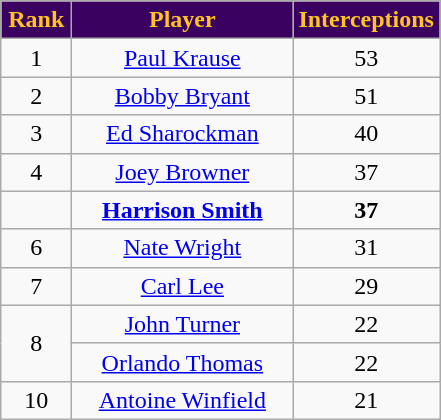<table class="wikitable" style="text-align:center">
<tr>
<th width=40px style="background:#3b0160;color:#ffc322">Rank</th>
<th width=140px style="background:#3b0160;color:#ffc322">Player</th>
<th width=90px style="background:#3b0160;color:#ffc322">Interceptions</th>
</tr>
<tr>
<td>1</td>
<td><a href='#'>Paul Krause</a></td>
<td>53</td>
</tr>
<tr>
<td>2</td>
<td><a href='#'>Bobby Bryant</a></td>
<td>51</td>
</tr>
<tr>
<td>3</td>
<td><a href='#'>Ed Sharockman</a></td>
<td>40</td>
</tr>
<tr>
<td>4</td>
<td><a href='#'>Joey Browner</a></td>
<td>37</td>
</tr>
<tr>
<td></td>
<td><strong><a href='#'>Harrison Smith</a></strong></td>
<td><strong>37</strong></td>
</tr>
<tr>
<td>6</td>
<td><a href='#'>Nate Wright</a></td>
<td>31</td>
</tr>
<tr>
<td>7</td>
<td><a href='#'>Carl Lee</a></td>
<td>29</td>
</tr>
<tr>
<td rowspan=2>8</td>
<td><a href='#'>John Turner</a></td>
<td>22</td>
</tr>
<tr>
<td><a href='#'>Orlando Thomas</a></td>
<td>22</td>
</tr>
<tr>
<td>10</td>
<td><a href='#'>Antoine Winfield</a></td>
<td>21</td>
</tr>
</table>
